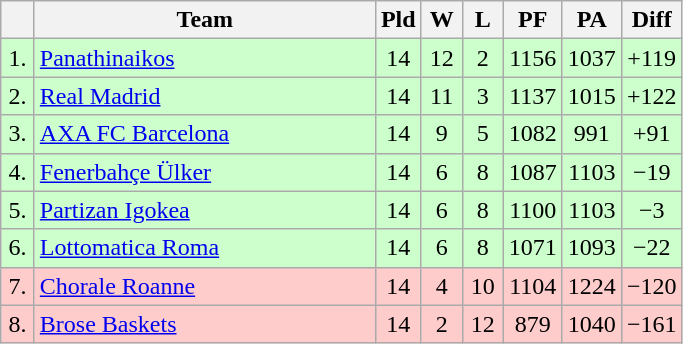<table class=wikitable style="text-align:center">
<tr>
<th width=15></th>
<th width=220>Team</th>
<th width=20>Pld</th>
<th width=20>W</th>
<th width=20>L</th>
<th width=20>PF</th>
<th width=20>PA</th>
<th width=30>Diff</th>
</tr>
<tr style="background: #ccffcc;">
<td>1.</td>
<td align=left> <a href='#'>Panathinaikos</a></td>
<td>14</td>
<td>12</td>
<td>2</td>
<td>1156</td>
<td>1037</td>
<td>+119</td>
</tr>
<tr style="background: #ccffcc;">
<td>2.</td>
<td align=left> <a href='#'>Real Madrid</a></td>
<td>14</td>
<td>11</td>
<td>3</td>
<td>1137</td>
<td>1015</td>
<td>+122</td>
</tr>
<tr style="background: #ccffcc;">
<td>3.</td>
<td align=left> <a href='#'>AXA FC Barcelona</a></td>
<td>14</td>
<td>9</td>
<td>5</td>
<td>1082</td>
<td>991</td>
<td>+91</td>
</tr>
<tr style="background: #ccffcc;">
<td>4.</td>
<td align=left> <a href='#'>Fenerbahçe Ülker</a></td>
<td>14</td>
<td>6</td>
<td>8</td>
<td>1087</td>
<td>1103</td>
<td>−19</td>
</tr>
<tr style="background: #ccffcc;">
<td>5.</td>
<td align=left> <a href='#'>Partizan Igokea</a></td>
<td>14</td>
<td>6</td>
<td>8</td>
<td>1100</td>
<td>1103</td>
<td>−3</td>
</tr>
<tr style="background: #ccffcc;">
<td>6.</td>
<td align=left> <a href='#'>Lottomatica Roma</a></td>
<td>14</td>
<td>6</td>
<td>8</td>
<td>1071</td>
<td>1093</td>
<td>−22</td>
</tr>
<tr style="background: #ffcccc;">
<td>7.</td>
<td align=left> <a href='#'>Chorale Roanne</a></td>
<td>14</td>
<td>4</td>
<td>10</td>
<td>1104</td>
<td>1224</td>
<td>−120</td>
</tr>
<tr style="background: #ffcccc;">
<td>8.</td>
<td align=left> <a href='#'>Brose Baskets</a></td>
<td>14</td>
<td>2</td>
<td>12</td>
<td>879</td>
<td>1040</td>
<td>−161</td>
</tr>
</table>
